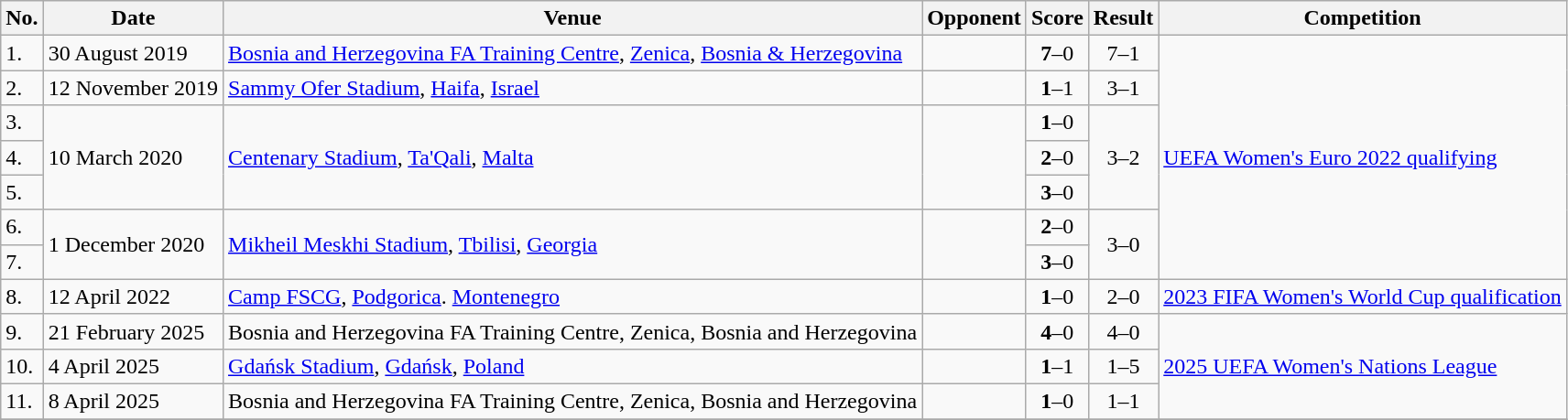<table class="wikitable">
<tr>
<th>No.</th>
<th>Date</th>
<th>Venue</th>
<th>Opponent</th>
<th>Score</th>
<th>Result</th>
<th>Competition</th>
</tr>
<tr>
<td>1.</td>
<td>30 August 2019</td>
<td><a href='#'>Bosnia and Herzegovina FA Training Centre</a>, <a href='#'>Zenica</a>, <a href='#'>Bosnia & Herzegovina</a></td>
<td></td>
<td align=center><strong>7</strong>–0</td>
<td align=center>7–1</td>
<td rowspan=7><a href='#'>UEFA Women's Euro 2022 qualifying</a></td>
</tr>
<tr>
<td>2.</td>
<td>12 November 2019</td>
<td><a href='#'>Sammy Ofer Stadium</a>, <a href='#'>Haifa</a>, <a href='#'>Israel</a></td>
<td></td>
<td align=center><strong>1</strong>–1</td>
<td align=center>3–1</td>
</tr>
<tr>
<td>3.</td>
<td rowspan=3>10 March 2020</td>
<td rowspan=3><a href='#'>Centenary Stadium</a>, <a href='#'>Ta'Qali</a>, <a href='#'>Malta</a></td>
<td rowspan=3></td>
<td align=center><strong>1</strong>–0</td>
<td rowspan=3 align=center>3–2</td>
</tr>
<tr>
<td>4.</td>
<td align=center><strong>2</strong>–0</td>
</tr>
<tr>
<td>5.</td>
<td align=center><strong>3</strong>–0</td>
</tr>
<tr>
<td>6.</td>
<td rowspan=2>1 December 2020</td>
<td rowspan=2><a href='#'>Mikheil Meskhi Stadium</a>, <a href='#'>Tbilisi</a>, <a href='#'>Georgia</a></td>
<td rowspan=2></td>
<td align=center><strong>2</strong>–0</td>
<td rowspan=2 align=center>3–0</td>
</tr>
<tr>
<td>7.</td>
<td align=center><strong>3</strong>–0</td>
</tr>
<tr>
<td>8.</td>
<td>12 April 2022</td>
<td><a href='#'>Camp FSCG</a>, <a href='#'>Podgorica</a>. <a href='#'>Montenegro</a></td>
<td></td>
<td align=center><strong>1</strong>–0</td>
<td align=center>2–0</td>
<td><a href='#'>2023 FIFA Women's World Cup qualification</a></td>
</tr>
<tr>
<td>9.</td>
<td>21 February 2025</td>
<td>Bosnia and Herzegovina FA Training Centre, Zenica, Bosnia and Herzegovina</td>
<td></td>
<td align=center><strong>4</strong>–0</td>
<td align=center>4–0</td>
<td rowspan=3><a href='#'>2025 UEFA Women's Nations League</a></td>
</tr>
<tr>
<td>10.</td>
<td>4 April 2025</td>
<td><a href='#'>Gdańsk Stadium</a>, <a href='#'>Gdańsk</a>, <a href='#'>Poland</a></td>
<td></td>
<td align=center><strong>1</strong>–1</td>
<td align=center>1–5</td>
</tr>
<tr>
<td>11.</td>
<td>8 April 2025</td>
<td>Bosnia and Herzegovina FA Training Centre, Zenica, Bosnia and Herzegovina</td>
<td></td>
<td align=center><strong>1</strong>–0</td>
<td align=center>1–1</td>
</tr>
<tr>
</tr>
</table>
